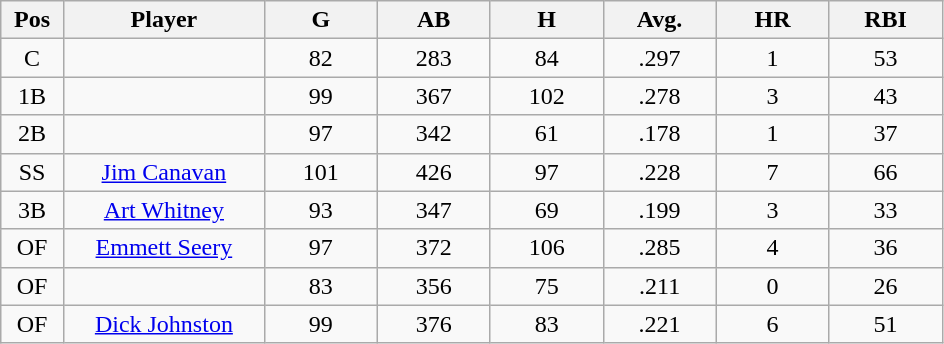<table class="wikitable sortable">
<tr>
<th bgcolor="#DDDDFF" width="5%">Pos</th>
<th bgcolor="#DDDDFF" width="16%">Player</th>
<th bgcolor="#DDDDFF" width="9%">G</th>
<th bgcolor="#DDDDFF" width="9%">AB</th>
<th bgcolor="#DDDDFF" width="9%">H</th>
<th bgcolor="#DDDDFF" width="9%">Avg.</th>
<th bgcolor="#DDDDFF" width="9%">HR</th>
<th bgcolor="#DDDDFF" width="9%">RBI</th>
</tr>
<tr align="center">
<td>C</td>
<td></td>
<td>82</td>
<td>283</td>
<td>84</td>
<td>.297</td>
<td>1</td>
<td>53</td>
</tr>
<tr align="center">
<td>1B</td>
<td></td>
<td>99</td>
<td>367</td>
<td>102</td>
<td>.278</td>
<td>3</td>
<td>43</td>
</tr>
<tr align="center">
<td>2B</td>
<td></td>
<td>97</td>
<td>342</td>
<td>61</td>
<td>.178</td>
<td>1</td>
<td>37</td>
</tr>
<tr align="center">
<td>SS</td>
<td><a href='#'>Jim Canavan</a></td>
<td>101</td>
<td>426</td>
<td>97</td>
<td>.228</td>
<td>7</td>
<td>66</td>
</tr>
<tr align=center>
<td>3B</td>
<td><a href='#'>Art Whitney</a></td>
<td>93</td>
<td>347</td>
<td>69</td>
<td>.199</td>
<td>3</td>
<td>33</td>
</tr>
<tr align=center>
<td>OF</td>
<td><a href='#'>Emmett Seery</a></td>
<td>97</td>
<td>372</td>
<td>106</td>
<td>.285</td>
<td>4</td>
<td>36</td>
</tr>
<tr align=center>
<td>OF</td>
<td></td>
<td>83</td>
<td>356</td>
<td>75</td>
<td>.211</td>
<td>0</td>
<td>26</td>
</tr>
<tr align=center>
<td>OF</td>
<td><a href='#'>Dick Johnston</a></td>
<td>99</td>
<td>376</td>
<td>83</td>
<td>.221</td>
<td>6</td>
<td>51</td>
</tr>
</table>
